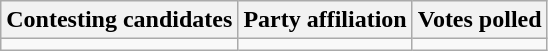<table class="wikitable sortable">
<tr>
<th>Contesting candidates</th>
<th>Party affiliation</th>
<th>Votes polled</th>
</tr>
<tr>
<td></td>
<td></td>
<td></td>
</tr>
</table>
